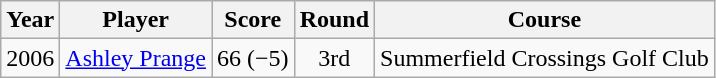<table class="wikitable">
<tr>
<th>Year</th>
<th>Player</th>
<th>Score</th>
<th>Round</th>
<th>Course</th>
</tr>
<tr>
<td>2006</td>
<td><a href='#'>Ashley Prange</a></td>
<td>66 (−5)</td>
<td align=center>3rd</td>
<td>Summerfield Crossings Golf Club</td>
</tr>
</table>
